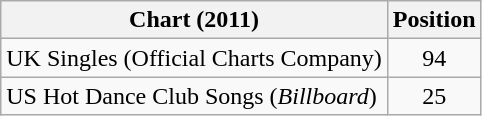<table class="wikitable sortable">
<tr>
<th>Chart (2011)</th>
<th>Position</th>
</tr>
<tr>
<td scope="row">UK Singles (Official Charts Company)</td>
<td style="text-align:center;">94</td>
</tr>
<tr>
<td scope="row">US Hot Dance Club Songs (<em>Billboard</em>)</td>
<td style="text-align:center;">25</td>
</tr>
</table>
